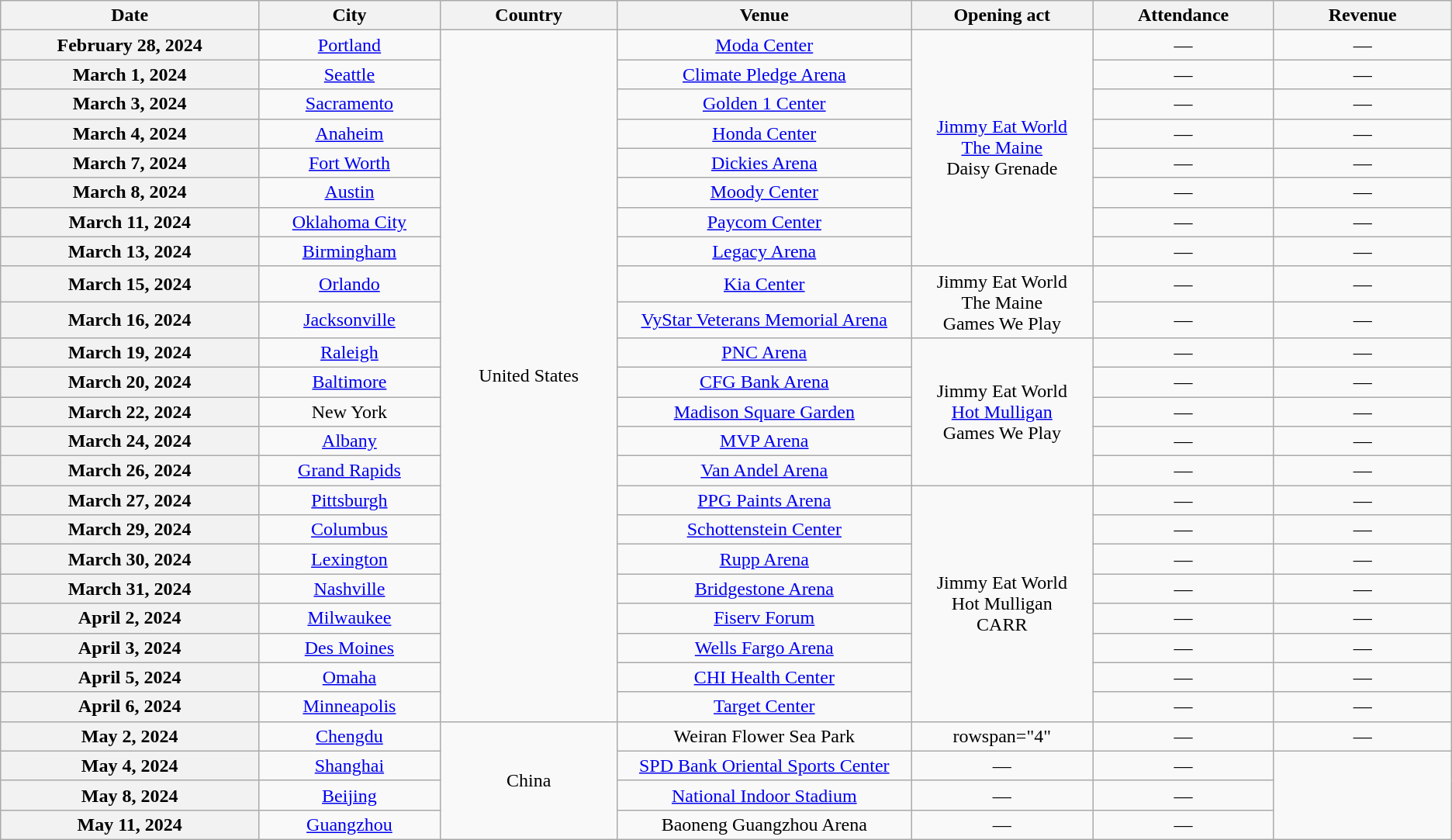<table class="wikitable plainrowheaders" style="text-align:center;">
<tr>
<th scope="col" style="width:15em;">Date</th>
<th scope="col" style="width:10em;">City</th>
<th scope="col" style="width:10em;">Country</th>
<th scope="col" style="width:17em;">Venue</th>
<th scope="col" style="width:10em;">Opening act</th>
<th scope="col" style="width:10em;">Attendance</th>
<th scope="col" style="width:10em;">Revenue</th>
</tr>
<tr>
<th scope="row" style="text-align:center;">February 28, 2024</th>
<td><a href='#'>Portland</a></td>
<td rowspan="23">United States</td>
<td><a href='#'>Moda Center</a></td>
<td rowspan="8"><a href='#'>Jimmy Eat World</a><br><a href='#'>The Maine</a><br>Daisy Grenade</td>
<td>—</td>
<td>—</td>
</tr>
<tr>
<th scope="row" style="text-align:center;">March 1, 2024</th>
<td><a href='#'>Seattle</a></td>
<td><a href='#'>Climate Pledge Arena</a></td>
<td>—</td>
<td>—</td>
</tr>
<tr>
<th scope="row" style="text-align:center;">March 3, 2024</th>
<td><a href='#'>Sacramento</a></td>
<td><a href='#'>Golden 1 Center</a></td>
<td>—</td>
<td>—</td>
</tr>
<tr>
<th scope="row" style="text-align:center;">March 4, 2024</th>
<td><a href='#'>Anaheim</a></td>
<td><a href='#'>Honda Center</a></td>
<td>—</td>
<td>—</td>
</tr>
<tr>
<th scope="row" style="text-align:center;">March 7, 2024</th>
<td><a href='#'>Fort Worth</a></td>
<td><a href='#'>Dickies Arena</a></td>
<td>—</td>
<td>—</td>
</tr>
<tr>
<th scope="row" style="text-align:center;">March 8, 2024</th>
<td><a href='#'>Austin</a></td>
<td><a href='#'>Moody Center</a></td>
<td>—</td>
<td>—</td>
</tr>
<tr>
<th scope="row" style="text-align:center;">March 11, 2024</th>
<td><a href='#'>Oklahoma City</a></td>
<td><a href='#'>Paycom Center</a></td>
<td>—</td>
<td>—</td>
</tr>
<tr>
<th scope="row" style="text-align:center;">March 13, 2024</th>
<td><a href='#'>Birmingham</a></td>
<td><a href='#'>Legacy Arena</a></td>
<td>—</td>
<td>—</td>
</tr>
<tr>
<th scope="row" style="text-align:center;">March 15, 2024</th>
<td><a href='#'>Orlando</a></td>
<td><a href='#'>Kia Center</a></td>
<td rowspan="2">Jimmy Eat World<br>The Maine<br>Games We Play</td>
<td>—</td>
<td>—</td>
</tr>
<tr>
<th scope="row" style="text-align:center;">March 16, 2024</th>
<td><a href='#'>Jacksonville</a></td>
<td><a href='#'>VyStar Veterans Memorial Arena</a></td>
<td>—</td>
<td>—</td>
</tr>
<tr>
<th scope="row" style="text-align:center;">March 19, 2024</th>
<td><a href='#'>Raleigh</a></td>
<td><a href='#'>PNC Arena</a></td>
<td rowspan="5">Jimmy Eat World<br><a href='#'>Hot Mulligan</a><br>Games We Play</td>
<td>—</td>
<td>—</td>
</tr>
<tr>
<th scope="row" style="text-align:center;">March 20, 2024</th>
<td><a href='#'>Baltimore</a></td>
<td><a href='#'>CFG Bank Arena</a></td>
<td>—</td>
<td>—</td>
</tr>
<tr>
<th scope="row" style="text-align:center;">March 22, 2024</th>
<td>New York</td>
<td><a href='#'>Madison Square Garden</a></td>
<td>—</td>
<td>—</td>
</tr>
<tr>
<th scope="row" style="text-align:center;">March 24, 2024</th>
<td><a href='#'>Albany</a></td>
<td><a href='#'>MVP Arena</a></td>
<td>—</td>
<td>—</td>
</tr>
<tr>
<th scope="row" style="text-align:center;">March 26, 2024</th>
<td><a href='#'>Grand Rapids</a></td>
<td><a href='#'>Van Andel Arena</a></td>
<td>—</td>
<td>—</td>
</tr>
<tr>
<th scope="row" style="text-align:center;">March 27, 2024</th>
<td><a href='#'>Pittsburgh</a></td>
<td><a href='#'>PPG Paints Arena</a></td>
<td rowspan="8">Jimmy Eat World<br>Hot Mulligan<br>CARR</td>
<td>—</td>
<td>—</td>
</tr>
<tr>
<th scope="row" style="text-align:center;">March 29, 2024</th>
<td><a href='#'>Columbus</a></td>
<td><a href='#'>Schottenstein Center</a></td>
<td>—</td>
<td>—</td>
</tr>
<tr>
<th scope="row" style="text-align:center;">March 30, 2024</th>
<td><a href='#'>Lexington</a></td>
<td><a href='#'>Rupp Arena</a></td>
<td>—</td>
<td>—</td>
</tr>
<tr>
<th scope="row" style="text-align:center;">March 31, 2024</th>
<td><a href='#'>Nashville</a></td>
<td><a href='#'>Bridgestone Arena</a></td>
<td>—</td>
<td>—</td>
</tr>
<tr>
<th scope="row" style="text-align:center;">April 2, 2024</th>
<td><a href='#'>Milwaukee</a></td>
<td><a href='#'>Fiserv Forum</a></td>
<td>—</td>
<td>—</td>
</tr>
<tr>
<th scope="row" style="text-align:center;">April 3, 2024</th>
<td><a href='#'>Des Moines</a></td>
<td><a href='#'>Wells Fargo Arena</a></td>
<td>—</td>
<td>—</td>
</tr>
<tr>
<th scope="row" style="text-align:center;">April 5, 2024</th>
<td><a href='#'>Omaha</a></td>
<td><a href='#'>CHI Health Center</a></td>
<td>—</td>
<td>—</td>
</tr>
<tr>
<th scope="row" style="text-align:center;">April 6, 2024</th>
<td><a href='#'>Minneapolis</a></td>
<td><a href='#'>Target Center</a></td>
<td>—</td>
<td>—</td>
</tr>
<tr>
<th scope="row" style="text-align:center;">May 2, 2024</th>
<td><a href='#'>Chengdu</a></td>
<td rowspan="4">China</td>
<td>Weiran Flower Sea Park</td>
<td>rowspan="4" </td>
<td>—</td>
<td>—</td>
</tr>
<tr>
<th scope="row" style="text-align:center;">May 4, 2024</th>
<td><a href='#'>Shanghai</a></td>
<td><a href='#'>SPD Bank Oriental Sports Center</a></td>
<td>—</td>
<td>—</td>
</tr>
<tr>
<th scope="row" style="text-align:center;">May 8, 2024</th>
<td><a href='#'>Beijing</a></td>
<td><a href='#'>National Indoor Stadium</a></td>
<td>—</td>
<td>—</td>
</tr>
<tr>
<th scope="row" style="text-align:center;">May 11, 2024</th>
<td><a href='#'>Guangzhou</a></td>
<td>Baoneng Guangzhou Arena</td>
<td>—</td>
<td>—</td>
</tr>
</table>
